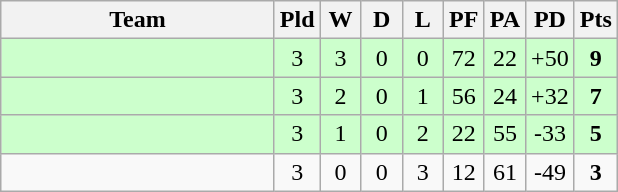<table class="wikitable" style="text-align:center;">
<tr>
<th width=175>Team</th>
<th width=20 abbr="Played">Pld</th>
<th width=20 abbr="Won">W</th>
<th width=20 abbr="Drawn">D</th>
<th width=20 abbr="Lost">L</th>
<th width=20 abbr="Points for">PF</th>
<th width=20 abbr="Points against">PA</th>
<th width=25 abbr="Points difference">PD</th>
<th width=20 abbr="Points">Pts</th>
</tr>
<tr bgcolor=ccffcc>
<td style="text-align:left;"></td>
<td>3</td>
<td>3</td>
<td>0</td>
<td>0</td>
<td>72</td>
<td>22</td>
<td>+50</td>
<td><strong>9</strong></td>
</tr>
<tr bgcolor=ccffcc>
<td style="text-align:left;"></td>
<td>3</td>
<td>2</td>
<td>0</td>
<td>1</td>
<td>56</td>
<td>24</td>
<td>+32</td>
<td><strong>7</strong></td>
</tr>
<tr bgcolor=ccffcc>
<td style="text-align:left;"></td>
<td>3</td>
<td>1</td>
<td>0</td>
<td>2</td>
<td>22</td>
<td>55</td>
<td>-33</td>
<td><strong>5</strong></td>
</tr>
<tr>
<td style="text-align:left;"></td>
<td>3</td>
<td>0</td>
<td>0</td>
<td>3</td>
<td>12</td>
<td>61</td>
<td>-49</td>
<td><strong>3</strong></td>
</tr>
</table>
